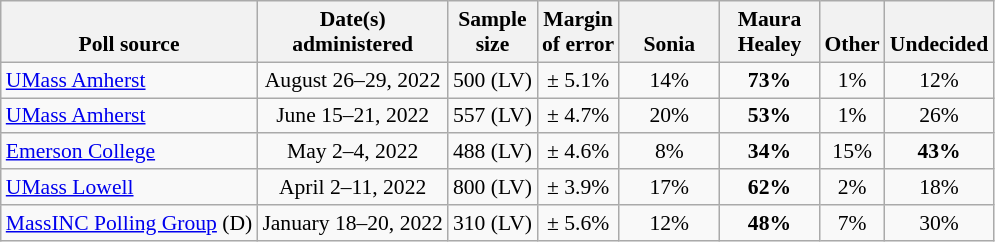<table class="wikitable" style="font-size:90%;text-align:center;">
<tr valign=bottom>
<th>Poll source</th>
<th>Date(s)<br>administered</th>
<th>Sample<br>size</th>
<th>Margin<br>of error</th>
<th style="width:60px;">Sonia<br></th>
<th style="width:60px;">Maura<br>Healey</th>
<th>Other</th>
<th>Undecided</th>
</tr>
<tr>
<td style="text-align:left;"><a href='#'>UMass Amherst</a></td>
<td>August 26–29, 2022</td>
<td>500 (LV)</td>
<td>± 5.1%</td>
<td>14%</td>
<td><strong>73%</strong></td>
<td>1%</td>
<td>12%</td>
</tr>
<tr>
<td style="text-align:left;"><a href='#'>UMass Amherst</a></td>
<td>June 15–21, 2022</td>
<td>557 (LV)</td>
<td>± 4.7%</td>
<td>20%</td>
<td><strong>53%</strong></td>
<td>1%</td>
<td>26%</td>
</tr>
<tr>
<td style="text-align:left;"><a href='#'>Emerson College</a></td>
<td>May 2–4, 2022</td>
<td>488 (LV)</td>
<td>± 4.6%</td>
<td>8%</td>
<td><strong>34%</strong></td>
<td>15%</td>
<td><strong>43%</strong></td>
</tr>
<tr>
<td style="text-align:left;"><a href='#'>UMass Lowell</a></td>
<td>April 2–11, 2022</td>
<td>800 (LV)</td>
<td>± 3.9%</td>
<td>17%</td>
<td><strong>62%</strong></td>
<td>2%</td>
<td>18%</td>
</tr>
<tr>
<td style="text-align:left;"><a href='#'>MassINC Polling Group</a> (D)</td>
<td>January 18–20, 2022</td>
<td>310 (LV)</td>
<td>± 5.6%</td>
<td>12%</td>
<td><strong>48%</strong></td>
<td>7%</td>
<td>30%</td>
</tr>
</table>
